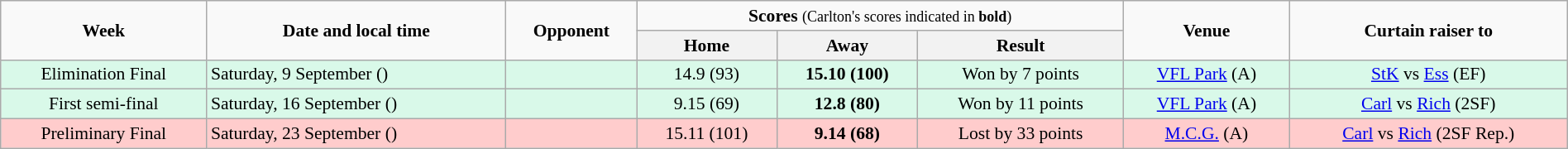<table class="wikitable" style="font-size:90%; text-align:center; width: 100%; margin-left: auto; margin-right: auto;">
<tr>
<td rowspan=2><strong>Week</strong></td>
<td rowspan=2><strong>Date and local time</strong></td>
<td rowspan=2><strong>Opponent</strong></td>
<td colspan=3><strong>Scores</strong> <small>(Carlton's scores indicated in <strong>bold</strong>)</small></td>
<td rowspan=2><strong>Venue</strong></td>
<td rowspan=2><strong>Curtain raiser to</strong></td>
</tr>
<tr>
<th>Home</th>
<th>Away</th>
<th>Result</th>
</tr>
<tr style="background:#d9f9e9;">
<td>Elimination Final</td>
<td align=left>Saturday, 9 September ()</td>
<td align=left></td>
<td>14.9 (93)</td>
<td><strong>15.10 (100)</strong></td>
<td>Won by 7 points</td>
<td><a href='#'>VFL Park</a> (A)</td>
<td><a href='#'>StK</a> vs <a href='#'>Ess</a> (EF)</td>
</tr>
<tr style="background:#d9f9e9;">
<td>First semi-final</td>
<td align=left>Saturday, 16 September ()</td>
<td align=left></td>
<td>9.15 (69)</td>
<td><strong>12.8 (80)</strong></td>
<td>Won by 11 points</td>
<td><a href='#'>VFL Park</a> (A)</td>
<td><a href='#'>Carl</a> vs <a href='#'>Rich</a> (2SF)</td>
</tr>
<tr style="background:#fcc;">
<td>Preliminary Final</td>
<td align=left>Saturday, 23 September ()</td>
<td align=left></td>
<td>15.11 (101)</td>
<td><strong>9.14 (68)</strong></td>
<td>Lost by 33 points</td>
<td><a href='#'>M.C.G.</a> (A)</td>
<td><a href='#'>Carl</a> vs <a href='#'>Rich</a> (2SF Rep.)</td>
</tr>
</table>
